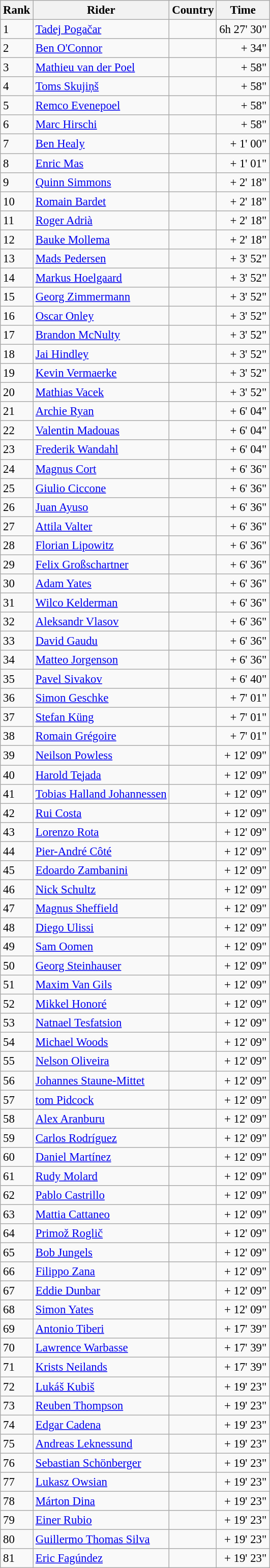<table class="wikitable sortable" style="font-size:95%; text-align:left;">
<tr>
<th>Rank</th>
<th>Rider</th>
<th>Country</th>
<th>Time</th>
</tr>
<tr>
<td>1</td>
<td><a href='#'>Tadej Pogačar</a></td>
<td></td>
<td align=right>6h 27' 30"</td>
</tr>
<tr>
<td>2</td>
<td><a href='#'>Ben O'Connor</a></td>
<td></td>
<td align=right>+ 34"</td>
</tr>
<tr>
<td>3</td>
<td><a href='#'>Mathieu van der Poel</a></td>
<td></td>
<td align=right>+ 58"</td>
</tr>
<tr>
<td>4</td>
<td><a href='#'>Toms Skujiņš</a></td>
<td></td>
<td align=right>+ 58"</td>
</tr>
<tr>
<td>5</td>
<td><a href='#'>Remco Evenepoel</a></td>
<td></td>
<td align=right>+ 58"</td>
</tr>
<tr>
<td>6</td>
<td><a href='#'>Marc Hirschi</a></td>
<td></td>
<td align=right>+ 58"</td>
</tr>
<tr>
<td>7</td>
<td><a href='#'>Ben Healy</a></td>
<td></td>
<td align=right>+ 1' 00"</td>
</tr>
<tr>
<td>8</td>
<td><a href='#'>Enric Mas</a></td>
<td></td>
<td align=right>+ 1' 01"</td>
</tr>
<tr>
<td>9</td>
<td><a href='#'>Quinn Simmons</a></td>
<td></td>
<td align=right>+ 2' 18"</td>
</tr>
<tr>
<td>10</td>
<td><a href='#'>Romain Bardet</a></td>
<td></td>
<td align=right>+ 2' 18"</td>
</tr>
<tr>
<td>11</td>
<td><a href='#'>Roger Adrià</a></td>
<td></td>
<td align=right>+ 2' 18"</td>
</tr>
<tr>
<td>12</td>
<td><a href='#'>Bauke Mollema</a></td>
<td></td>
<td align=right>+ 2' 18"</td>
</tr>
<tr>
<td>13</td>
<td><a href='#'>Mads Pedersen</a></td>
<td></td>
<td align=right>+ 3' 52"</td>
</tr>
<tr>
<td>14</td>
<td><a href='#'>Markus Hoelgaard</a></td>
<td></td>
<td align=right>+ 3' 52"</td>
</tr>
<tr>
<td>15</td>
<td><a href='#'>Georg Zimmermann</a></td>
<td></td>
<td align=right>+ 3' 52"</td>
</tr>
<tr>
<td>16</td>
<td><a href='#'>Oscar Onley</a></td>
<td></td>
<td align=right>+ 3' 52"</td>
</tr>
<tr>
<td>17</td>
<td><a href='#'>Brandon McNulty</a></td>
<td></td>
<td align=right>+ 3' 52"</td>
</tr>
<tr>
<td>18</td>
<td><a href='#'>Jai Hindley</a></td>
<td></td>
<td align=right>+ 3' 52"</td>
</tr>
<tr>
<td>19</td>
<td><a href='#'>Kevin Vermaerke</a></td>
<td></td>
<td align=right>+ 3' 52"</td>
</tr>
<tr>
<td>20</td>
<td><a href='#'>Mathias Vacek</a></td>
<td></td>
<td align=right>+ 3' 52"</td>
</tr>
<tr>
<td>21</td>
<td><a href='#'>Archie Ryan</a></td>
<td></td>
<td align=right>+ 6' 04"</td>
</tr>
<tr>
<td>22</td>
<td><a href='#'>Valentin Madouas</a></td>
<td></td>
<td align=right>+ 6' 04"</td>
</tr>
<tr>
<td>23</td>
<td><a href='#'>Frederik Wandahl</a></td>
<td></td>
<td align=right>+ 6' 04"</td>
</tr>
<tr>
<td>24</td>
<td><a href='#'>Magnus Cort</a></td>
<td></td>
<td align=right>+ 6' 36"</td>
</tr>
<tr>
<td>25</td>
<td><a href='#'>Giulio Ciccone</a></td>
<td></td>
<td align=right>+ 6' 36"</td>
</tr>
<tr>
<td>26</td>
<td><a href='#'>Juan Ayuso</a></td>
<td></td>
<td align=right>+ 6' 36"</td>
</tr>
<tr>
<td>27</td>
<td><a href='#'>Attila Valter</a></td>
<td></td>
<td align=right>+ 6' 36"</td>
</tr>
<tr>
<td>28</td>
<td><a href='#'>Florian Lipowitz</a></td>
<td></td>
<td align=right>+ 6' 36"</td>
</tr>
<tr>
<td>29</td>
<td><a href='#'>Felix Großschartner</a></td>
<td></td>
<td align=right>+ 6' 36"</td>
</tr>
<tr>
<td>30</td>
<td><a href='#'>Adam Yates</a></td>
<td></td>
<td align=right>+ 6' 36"</td>
</tr>
<tr>
<td>31</td>
<td><a href='#'>Wilco Kelderman</a></td>
<td></td>
<td align=right>+ 6' 36"</td>
</tr>
<tr>
<td>32</td>
<td><a href='#'>Aleksandr Vlasov</a></td>
<td></td>
<td align=right>+ 6' 36"</td>
</tr>
<tr>
<td>33</td>
<td><a href='#'>David Gaudu</a></td>
<td></td>
<td align=right>+ 6' 36"</td>
</tr>
<tr>
<td>34</td>
<td><a href='#'>Matteo Jorgenson</a></td>
<td></td>
<td align=right>+ 6' 36"</td>
</tr>
<tr>
<td>35</td>
<td><a href='#'>Pavel Sivakov</a></td>
<td></td>
<td align=right>+ 6' 40"</td>
</tr>
<tr>
<td>36</td>
<td><a href='#'>Simon Geschke</a></td>
<td></td>
<td align=right>+ 7' 01"</td>
</tr>
<tr>
<td>37</td>
<td><a href='#'>Stefan Küng</a></td>
<td></td>
<td align=right>+ 7' 01"</td>
</tr>
<tr>
<td>38</td>
<td><a href='#'>Romain Grégoire</a></td>
<td></td>
<td align=right>+ 7' 01"</td>
</tr>
<tr>
<td>39</td>
<td><a href='#'>Neilson Powless</a></td>
<td></td>
<td align=right>+ 12' 09"</td>
</tr>
<tr>
<td>40</td>
<td><a href='#'>Harold Tejada</a></td>
<td></td>
<td align=right>+ 12' 09"</td>
</tr>
<tr>
<td>41</td>
<td><a href='#'>Tobias Halland Johannessen</a></td>
<td></td>
<td align=right>+ 12' 09"</td>
</tr>
<tr>
<td>42</td>
<td><a href='#'>Rui Costa</a></td>
<td></td>
<td align=right>+ 12' 09"</td>
</tr>
<tr>
<td>43</td>
<td><a href='#'>Lorenzo Rota</a></td>
<td></td>
<td align=right>+ 12' 09"</td>
</tr>
<tr>
<td>44</td>
<td><a href='#'>Pier-André Côté</a></td>
<td></td>
<td align=right>+ 12' 09"</td>
</tr>
<tr>
<td>45</td>
<td><a href='#'>Edoardo Zambanini</a></td>
<td></td>
<td align=right>+ 12' 09"</td>
</tr>
<tr>
<td>46</td>
<td><a href='#'>Nick Schultz</a></td>
<td></td>
<td align=right>+ 12' 09"</td>
</tr>
<tr>
<td>47</td>
<td><a href='#'>Magnus Sheffield</a></td>
<td></td>
<td align=right>+ 12' 09"</td>
</tr>
<tr>
<td>48</td>
<td><a href='#'>Diego Ulissi</a></td>
<td></td>
<td align=right>+ 12' 09"</td>
</tr>
<tr>
<td>49</td>
<td><a href='#'>Sam Oomen</a></td>
<td></td>
<td align=right>+ 12' 09"</td>
</tr>
<tr>
<td>50</td>
<td><a href='#'>Georg Steinhauser</a></td>
<td></td>
<td align=right>+ 12' 09"</td>
</tr>
<tr>
<td>51</td>
<td><a href='#'>Maxim Van Gils</a></td>
<td></td>
<td align=right>+ 12' 09"</td>
</tr>
<tr>
<td>52</td>
<td><a href='#'>Mikkel Honoré</a></td>
<td></td>
<td align=right>+ 12' 09"</td>
</tr>
<tr>
<td>53</td>
<td><a href='#'>Natnael Tesfatsion</a></td>
<td></td>
<td align=right>+ 12' 09"</td>
</tr>
<tr>
<td>54</td>
<td><a href='#'>Michael Woods</a></td>
<td></td>
<td align=right>+ 12' 09"</td>
</tr>
<tr>
<td>55</td>
<td><a href='#'>Nelson Oliveira</a></td>
<td></td>
<td align=right>+ 12' 09"</td>
</tr>
<tr>
<td>56</td>
<td><a href='#'>Johannes Staune-Mittet</a></td>
<td></td>
<td align=right>+ 12' 09"</td>
</tr>
<tr>
<td>57</td>
<td><a href='#'>tom Pidcock</a></td>
<td></td>
<td align=right>+ 12' 09"</td>
</tr>
<tr>
<td>58</td>
<td><a href='#'>Alex Aranburu</a></td>
<td></td>
<td align=right>+ 12' 09"</td>
</tr>
<tr>
<td>59</td>
<td><a href='#'>Carlos Rodríguez</a></td>
<td></td>
<td align=right>+ 12' 09"</td>
</tr>
<tr>
<td>60</td>
<td><a href='#'>Daniel Martínez</a></td>
<td></td>
<td align=right>+ 12' 09"</td>
</tr>
<tr>
<td>61</td>
<td><a href='#'>Rudy Molard</a></td>
<td></td>
<td align=right>+ 12' 09"</td>
</tr>
<tr>
<td>62</td>
<td><a href='#'>Pablo Castrillo</a></td>
<td></td>
<td align=right>+ 12' 09"</td>
</tr>
<tr>
<td>63</td>
<td><a href='#'>Mattia Cattaneo</a></td>
<td></td>
<td align=right>+ 12' 09"</td>
</tr>
<tr>
<td>64</td>
<td><a href='#'>Primož Roglič</a></td>
<td></td>
<td align=right>+ 12' 09"</td>
</tr>
<tr>
<td>65</td>
<td><a href='#'>Bob Jungels</a></td>
<td></td>
<td align=right>+ 12' 09"</td>
</tr>
<tr>
<td>66</td>
<td><a href='#'>Filippo Zana</a></td>
<td></td>
<td align=right>+ 12' 09"</td>
</tr>
<tr>
<td>67</td>
<td><a href='#'>Eddie Dunbar</a></td>
<td></td>
<td align=right>+ 12' 09"</td>
</tr>
<tr>
<td>68</td>
<td><a href='#'>Simon Yates</a></td>
<td></td>
<td align=right>+ 12' 09"</td>
</tr>
<tr>
<td>69</td>
<td><a href='#'>Antonio Tiberi</a></td>
<td></td>
<td align=right>+ 17' 39"</td>
</tr>
<tr>
<td>70</td>
<td><a href='#'>Lawrence Warbasse</a></td>
<td></td>
<td align=right>+ 17' 39"</td>
</tr>
<tr>
<td>71</td>
<td><a href='#'>Krists Neilands</a></td>
<td></td>
<td align=right>+ 17' 39"</td>
</tr>
<tr>
<td>72</td>
<td><a href='#'>Lukáš Kubiš</a></td>
<td></td>
<td align=right>+ 19' 23"</td>
</tr>
<tr>
<td>73</td>
<td><a href='#'>Reuben Thompson</a></td>
<td></td>
<td align=right>+ 19' 23"</td>
</tr>
<tr>
<td>74</td>
<td><a href='#'>Edgar Cadena</a></td>
<td></td>
<td align=right>+ 19' 23"</td>
</tr>
<tr>
<td>75</td>
<td><a href='#'>Andreas Leknessund</a></td>
<td></td>
<td align=right>+ 19' 23"</td>
</tr>
<tr>
<td>76</td>
<td><a href='#'>Sebastian Schönberger</a></td>
<td></td>
<td align=right>+ 19' 23"</td>
</tr>
<tr>
<td>77</td>
<td><a href='#'>Lukasz Owsian</a></td>
<td></td>
<td align=right>+ 19' 23"</td>
</tr>
<tr>
<td>78</td>
<td><a href='#'>Márton Dina</a></td>
<td></td>
<td align=right>+ 19' 23"</td>
</tr>
<tr>
<td>79</td>
<td><a href='#'>Einer Rubio</a></td>
<td></td>
<td align=right>+ 19' 23"</td>
</tr>
<tr>
<td>80</td>
<td><a href='#'>Guillermo Thomas Silva</a></td>
<td></td>
<td align=right>+ 19' 23"</td>
</tr>
<tr>
<td>81</td>
<td><a href='#'>Eric Fagúndez</a></td>
<td></td>
<td align=right>+ 19' 23"</td>
</tr>
</table>
